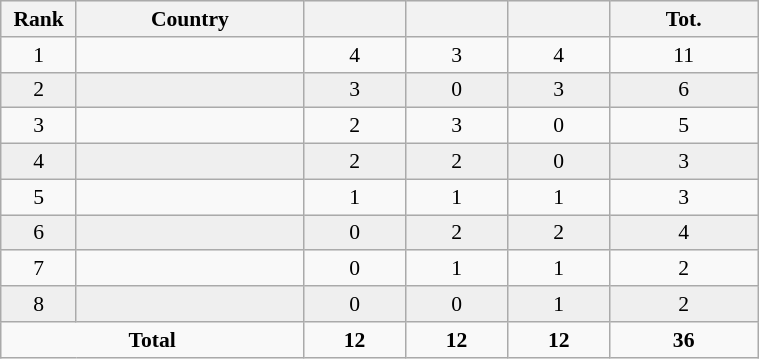<table class=wikitable width=40% cellspacing="1" cellpadding="3" style="border:1px solid #AAAAAA;font-size:90%; text-align:center">
<tr bgcolor="#EFEFEF">
<th width=10%>Rank</th>
<th width=30%>Country</th>
<th></th>
<th></th>
<th></th>
<th>Tot.</th>
</tr>
<tr>
<td>1</td>
<td align=left></td>
<td>4</td>
<td>3</td>
<td>4</td>
<td>11</td>
</tr>
<tr bgcolor="#efefef">
<td>2</td>
<td align=left></td>
<td>3</td>
<td>0</td>
<td>3</td>
<td>6</td>
</tr>
<tr>
<td>3</td>
<td align=left></td>
<td>2</td>
<td>3</td>
<td>0</td>
<td>5</td>
</tr>
<tr bgcolor="#efefef">
<td>4</td>
<td align=left></td>
<td>2</td>
<td>2</td>
<td>0</td>
<td>3</td>
</tr>
<tr>
<td>5</td>
<td align=left></td>
<td>1</td>
<td>1</td>
<td>1</td>
<td>3</td>
</tr>
<tr bgcolor="#efefef">
<td>6</td>
<td align=left></td>
<td>0</td>
<td>2</td>
<td>2</td>
<td>4</td>
</tr>
<tr>
<td>7</td>
<td align=left></td>
<td>0</td>
<td>1</td>
<td>1</td>
<td>2</td>
</tr>
<tr bgcolor="#efefef">
<td>8</td>
<td align=left></td>
<td>0</td>
<td>0</td>
<td>1</td>
<td>2</td>
</tr>
<tr>
<td colspan=2><strong>Total</strong></td>
<td><strong>12</strong></td>
<td><strong>12</strong></td>
<td><strong>12</strong></td>
<td><strong>36</strong></td>
</tr>
</table>
